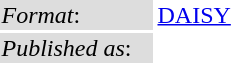<table style="text-align:left;">
<tr>
<td style="background:#ddd; width:100px;"><em>Format</em>:</td>
<td><a href='#'>DAISY</a></td>
</tr>
<tr>
<td style="background:#ddd;"><em>Published as</em>:</td>
<td></td>
</tr>
</table>
